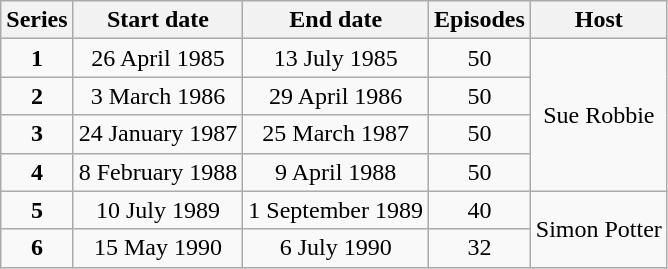<table class="wikitable" style="text-align:center;">
<tr>
<th>Series</th>
<th>Start date</th>
<th>End date</th>
<th>Episodes</th>
<th>Host</th>
</tr>
<tr>
<td><strong>1</strong></td>
<td>26 April 1985</td>
<td>13 July 1985</td>
<td>50</td>
<td rowspan="4">Sue Robbie</td>
</tr>
<tr>
<td><strong>2</strong></td>
<td>3 March 1986</td>
<td>29 April 1986</td>
<td>50</td>
</tr>
<tr>
<td><strong>3</strong></td>
<td>24 January 1987</td>
<td>25 March 1987</td>
<td>50</td>
</tr>
<tr>
<td><strong>4</strong></td>
<td>8 February 1988</td>
<td>9 April 1988</td>
<td>50</td>
</tr>
<tr>
<td><strong>5</strong></td>
<td>10 July 1989</td>
<td>1 September 1989</td>
<td>40</td>
<td rowspan="2">Simon Potter</td>
</tr>
<tr>
<td><strong>6</strong></td>
<td>15 May 1990</td>
<td>6 July 1990</td>
<td>32</td>
</tr>
</table>
